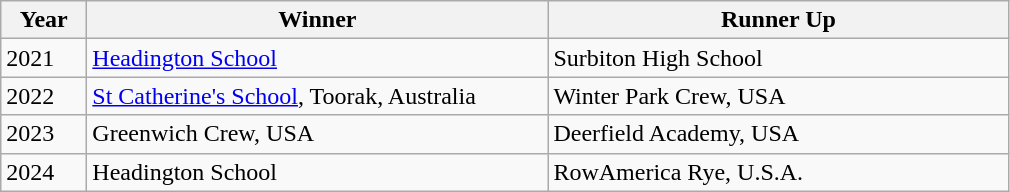<table class="wikitable">
<tr>
<th width=50>Year</th>
<th width=300>Winner</th>
<th width=300>Runner Up</th>
</tr>
<tr>
<td>2021</td>
<td><a href='#'>Headington School</a></td>
<td>Surbiton High School</td>
</tr>
<tr>
<td>2022</td>
<td><a href='#'>St Catherine's School</a>, Toorak, Australia</td>
<td>Winter Park Crew, USA</td>
</tr>
<tr>
<td>2023</td>
<td>Greenwich Crew, USA</td>
<td>Deerfield Academy, USA</td>
</tr>
<tr>
<td>2024</td>
<td>Headington School</td>
<td>RowAmerica Rye, U.S.A.</td>
</tr>
</table>
